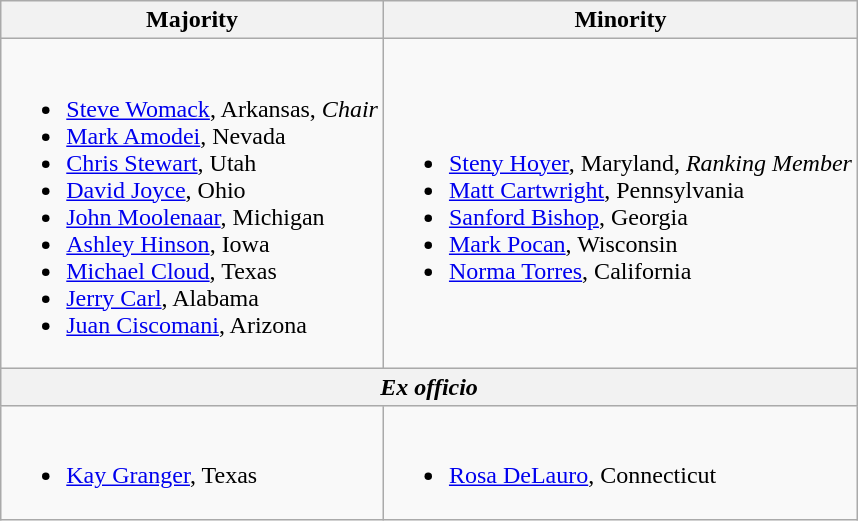<table class=wikitable>
<tr>
<th>Majority</th>
<th>Minority</th>
</tr>
<tr>
<td><br><ul><li><a href='#'>Steve Womack</a>, Arkansas, <em>Chair</em></li><li><a href='#'>Mark Amodei</a>, Nevada</li><li><a href='#'>Chris Stewart</a>, Utah</li><li><a href='#'>David Joyce</a>, Ohio</li><li><a href='#'>John Moolenaar</a>, Michigan</li><li><a href='#'>Ashley Hinson</a>, Iowa</li><li><a href='#'>Michael Cloud</a>, Texas</li><li><a href='#'>Jerry Carl</a>, Alabama</li><li><a href='#'>Juan Ciscomani</a>, Arizona</li></ul></td>
<td><br><ul><li><a href='#'>Steny Hoyer</a>, Maryland, <em>Ranking Member</em></li><li><a href='#'>Matt Cartwright</a>, Pennsylvania</li><li><a href='#'>Sanford Bishop</a>, Georgia</li><li><a href='#'>Mark Pocan</a>, Wisconsin</li><li><a href='#'>Norma Torres</a>, California</li></ul></td>
</tr>
<tr>
<th colspan=2><em>Ex officio</em></th>
</tr>
<tr>
<td><br><ul><li><a href='#'>Kay Granger</a>, Texas</li></ul></td>
<td><br><ul><li><a href='#'>Rosa DeLauro</a>, Connecticut</li></ul></td>
</tr>
</table>
